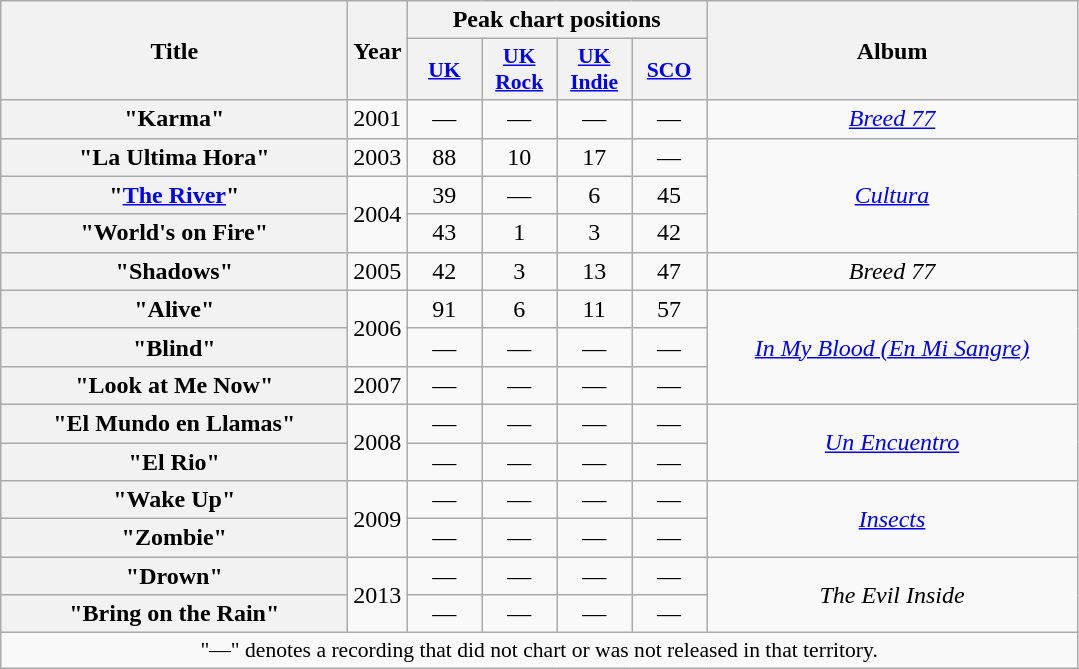<table class="wikitable plainrowheaders" style="text-align:center">
<tr>
<th scope="col" rowspan="2" style="width:14em;">Title</th>
<th scope="col" rowspan="2">Year</th>
<th scope="col" colspan="4">Peak chart positions</th>
<th scope="col" rowspan="2" style="width:15em;">Album</th>
</tr>
<tr>
<th scope="col" style="width:3em;font-size:90%;"><a href='#'>UK</a><br></th>
<th scope="col" style="width:3em;font-size:90%;"><a href='#'>UK<br>Rock</a> <br></th>
<th scope="col" style="width:3em;font-size:90%;"><a href='#'>UK<br>Indie</a> <br></th>
<th scope="col" style="width:3em;font-size:90%;"><a href='#'>SCO</a> <br></th>
</tr>
<tr>
<th scope="row">"Karma"</th>
<td rowspan="1">2001</td>
<td>—</td>
<td>—</td>
<td>—</td>
<td>—</td>
<td rowspan="1"><em><a href='#'>Breed 77</a></em></td>
</tr>
<tr>
<th scope="row">"La Ultima Hora"</th>
<td rowspan="1">2003</td>
<td>88</td>
<td>10</td>
<td>17</td>
<td>—</td>
<td rowspan="3"><em><a href='#'>Cultura</a></em></td>
</tr>
<tr>
<th scope="row">"<a href='#'>The River</a>"</th>
<td rowspan="2">2004</td>
<td>39</td>
<td>—</td>
<td>6</td>
<td>45</td>
</tr>
<tr>
<th scope="row">"World's on Fire"</th>
<td>43</td>
<td>1</td>
<td>3</td>
<td>42</td>
</tr>
<tr>
<th scope="row">"Shadows"</th>
<td rowspan="1">2005</td>
<td>42</td>
<td>3</td>
<td>13</td>
<td>47</td>
<td rowspan="1"><em>Breed 77</em></td>
</tr>
<tr>
<th scope="row">"Alive"</th>
<td rowspan="2">2006</td>
<td>91</td>
<td>6</td>
<td>11</td>
<td>57</td>
<td rowspan="3"><em><a href='#'>In My Blood (En Mi Sangre)</a></em></td>
</tr>
<tr>
<th scope="row">"Blind"</th>
<td>—</td>
<td>—</td>
<td>—</td>
<td>—</td>
</tr>
<tr>
<th scope="row">"Look at Me Now"</th>
<td rowspan="1">2007</td>
<td>—</td>
<td>—</td>
<td>—</td>
<td>—</td>
</tr>
<tr>
<th scope="row">"El Mundo en Llamas"</th>
<td rowspan="2">2008</td>
<td>—</td>
<td>—</td>
<td>—</td>
<td>—</td>
<td rowspan="2"><em><a href='#'>Un Encuentro</a></em></td>
</tr>
<tr>
<th scope="row">"El Rio"</th>
<td>—</td>
<td>—</td>
<td>—</td>
<td>—</td>
</tr>
<tr>
<th scope="row">"Wake Up"</th>
<td rowspan="2">2009</td>
<td>—</td>
<td>—</td>
<td>—</td>
<td>—</td>
<td rowspan="2"><em><a href='#'>Insects</a></em></td>
</tr>
<tr>
<th scope="row">"Zombie"</th>
<td>—</td>
<td>—</td>
<td>—</td>
<td>—</td>
</tr>
<tr>
<th scope="row">"Drown"</th>
<td rowspan="2">2013</td>
<td>—</td>
<td>—</td>
<td>—</td>
<td>—</td>
<td rowspan="2"><em>The Evil Inside</em></td>
</tr>
<tr>
<th scope="row">"Bring on the Rain"</th>
<td>—</td>
<td>—</td>
<td>—</td>
<td>—</td>
</tr>
<tr>
<td colspan="13" style="font-size:90%">"—" denotes a recording that did not chart or was not released in that territory.</td>
</tr>
</table>
